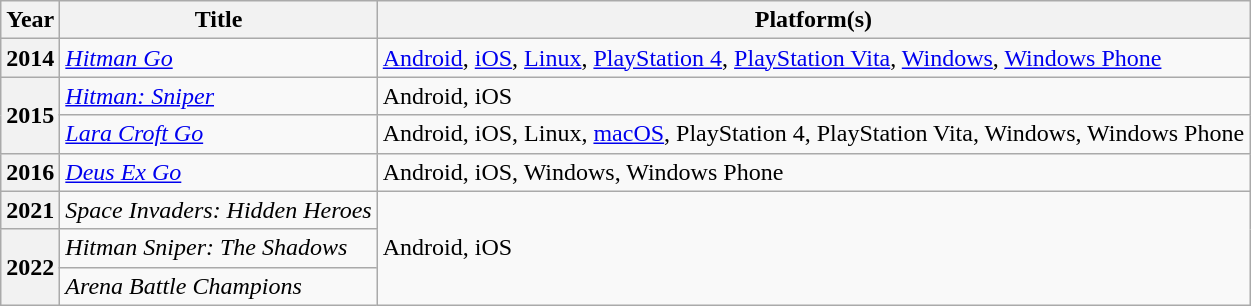<table class="wikitable sortable plainrowheaders">
<tr>
<th scope="col">Year</th>
<th scope="col">Title</th>
<th scope="col" class="unsortable">Platform(s)</th>
</tr>
<tr>
<th scope="row">2014</th>
<td><em><a href='#'>Hitman Go</a></em></td>
<td><a href='#'>Android</a>, <a href='#'>iOS</a>, <a href='#'>Linux</a>, <a href='#'>PlayStation 4</a>, <a href='#'>PlayStation Vita</a>, <a href='#'>Windows</a>, <a href='#'>Windows Phone</a></td>
</tr>
<tr>
<th scope="row" rowspan="2">2015</th>
<td><em><a href='#'>Hitman: Sniper</a></em></td>
<td>Android, iOS</td>
</tr>
<tr>
<td><em><a href='#'>Lara Croft Go</a></em></td>
<td>Android, iOS, Linux, <a href='#'>macOS</a>, PlayStation 4, PlayStation Vita, Windows, Windows Phone</td>
</tr>
<tr>
<th scope="row">2016</th>
<td><em><a href='#'>Deus Ex Go</a></em></td>
<td>Android, iOS, Windows, Windows Phone</td>
</tr>
<tr>
<th scope="row">2021</th>
<td><em>Space Invaders: Hidden Heroes</em></td>
<td rowspan="3">Android, iOS</td>
</tr>
<tr>
<th scope="row" rowspan="2">2022</th>
<td><em>Hitman Sniper: The Shadows</em></td>
</tr>
<tr>
<td><em>Arena Battle Champions</em></td>
</tr>
</table>
